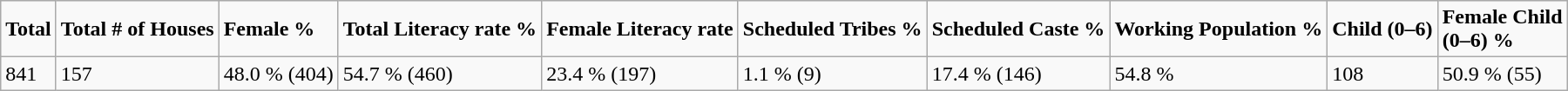<table class="wikitable">
<tr>
<td><strong>Total</strong></td>
<td><strong>Total # of  Houses</strong></td>
<td><strong>Female %</strong></td>
<td><strong>Total  Literacy rate %</strong></td>
<td><strong>Female  Literacy rate</strong></td>
<td><strong>Scheduled  Tribes %</strong></td>
<td><strong>Scheduled  Caste %</strong></td>
<td><strong>Working  Population %</strong></td>
<td><strong>Child (0–6)</strong></td>
<td><strong>Female Child</strong><br><strong>(0–6) %</strong></td>
</tr>
<tr>
<td>841</td>
<td>157</td>
<td>48.0 % (404)</td>
<td>54.7 % (460)</td>
<td>23.4 % (197)</td>
<td>1.1 % (9)</td>
<td>17.4 % (146)</td>
<td>54.8 %</td>
<td>108</td>
<td>50.9 % (55)</td>
</tr>
</table>
